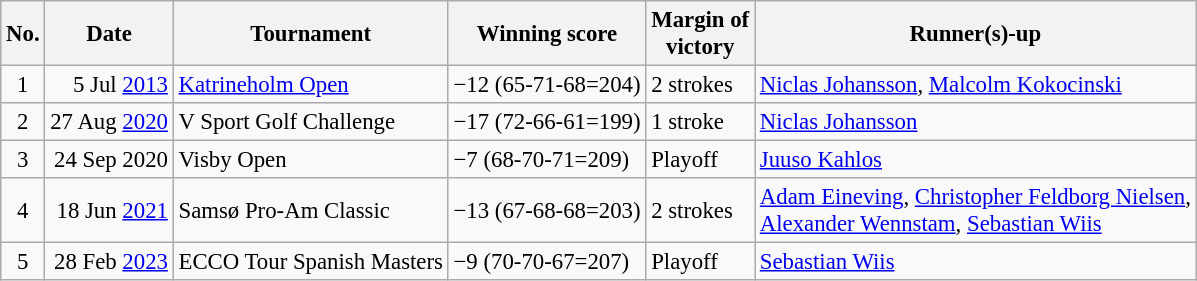<table class="wikitable" style="font-size:95%;">
<tr>
<th>No.</th>
<th>Date</th>
<th>Tournament</th>
<th>Winning score</th>
<th>Margin of<br>victory</th>
<th>Runner(s)-up</th>
</tr>
<tr>
<td align=center>1</td>
<td align=right>5 Jul <a href='#'>2013</a></td>
<td><a href='#'>Katrineholm Open</a></td>
<td>−12 (65-71-68=204)</td>
<td>2 strokes</td>
<td> <a href='#'>Niclas Johansson</a>,  <a href='#'>Malcolm Kokocinski</a></td>
</tr>
<tr>
<td align=center>2</td>
<td align=right>27 Aug <a href='#'>2020</a></td>
<td>V Sport Golf Challenge</td>
<td>−17 (72-66-61=199)</td>
<td>1 stroke</td>
<td> <a href='#'>Niclas Johansson</a></td>
</tr>
<tr>
<td align=center>3</td>
<td align=right>24 Sep 2020</td>
<td>Visby Open</td>
<td>−7 (68-70-71=209)</td>
<td>Playoff</td>
<td> <a href='#'>Juuso Kahlos</a></td>
</tr>
<tr>
<td align=center>4</td>
<td align=right>18 Jun <a href='#'>2021</a></td>
<td>Samsø Pro-Am Classic</td>
<td>−13 (67-68-68=203)</td>
<td>2 strokes</td>
<td> <a href='#'>Adam Eineving</a>,  <a href='#'>Christopher Feldborg Nielsen</a>,<br> <a href='#'>Alexander Wennstam</a>,  <a href='#'>Sebastian Wiis</a></td>
</tr>
<tr>
<td align=center>5</td>
<td align=right>28 Feb <a href='#'>2023</a></td>
<td>ECCO Tour Spanish Masters</td>
<td>−9 (70-70-67=207)</td>
<td>Playoff</td>
<td> <a href='#'>Sebastian Wiis</a></td>
</tr>
</table>
